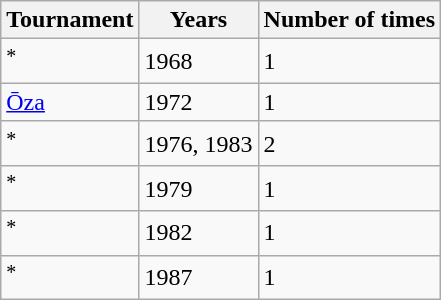<table class="wikitable">
<tr>
<th>Tournament</th>
<th>Years</th>
<th>Number of times</th>
</tr>
<tr>
<td><sup>*</sup></td>
<td>1968</td>
<td>1</td>
</tr>
<tr>
<td><a href='#'>Ōza</a></td>
<td>1972</td>
<td>1</td>
</tr>
<tr>
<td><sup>*</sup></td>
<td>1976, 1983</td>
<td>2</td>
</tr>
<tr>
<td><sup>*</sup></td>
<td>1979</td>
<td>1</td>
</tr>
<tr>
<td><sup>*</sup></td>
<td>1982</td>
<td>1</td>
</tr>
<tr>
<td><sup>*</sup></td>
<td>1987</td>
<td>1</td>
</tr>
</table>
